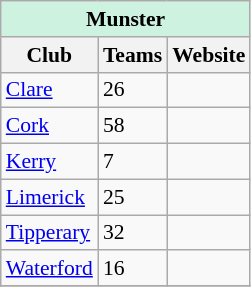<table class="wikitable" style="text-align:left; font-size:90%;">
<tr>
<th style=background:#CEF2E0 colspan=4><span>Munster</span></th>
</tr>
<tr>
<th>Club</th>
<th>Teams</th>
<th>Website</th>
</tr>
<tr>
<td><a href='#'>Clare</a></td>
<td>26</td>
<td></td>
</tr>
<tr>
<td><a href='#'>Cork</a></td>
<td>58</td>
<td></td>
</tr>
<tr>
<td><a href='#'>Kerry</a></td>
<td>7</td>
<td></td>
</tr>
<tr>
<td><a href='#'>Limerick</a></td>
<td>25</td>
<td></td>
</tr>
<tr>
<td><a href='#'>Tipperary</a></td>
<td>32</td>
<td></td>
</tr>
<tr>
<td><a href='#'>Waterford</a></td>
<td>16</td>
<td></td>
</tr>
<tr>
</tr>
</table>
